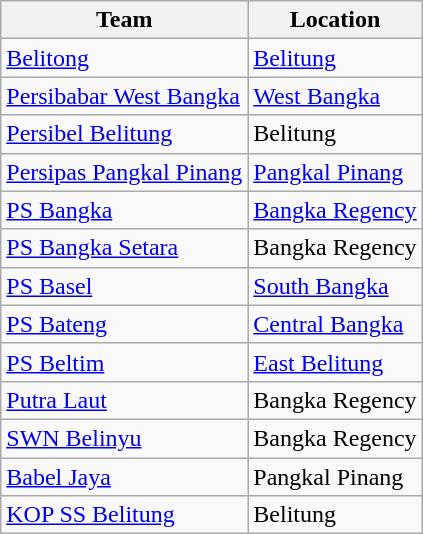<table class="wikitable sortable">
<tr>
<th>Team</th>
<th>Location</th>
</tr>
<tr>
<td><a href='#'>Belitong</a></td>
<td><a href='#'>Belitung</a></td>
</tr>
<tr>
<td><a href='#'>Persibabar West Bangka</a></td>
<td><a href='#'>West Bangka</a></td>
</tr>
<tr>
<td><a href='#'>Persibel Belitung</a></td>
<td>Belitung</td>
</tr>
<tr>
<td><a href='#'>Persipas Pangkal Pinang</a></td>
<td><a href='#'>Pangkal Pinang</a></td>
</tr>
<tr>
<td><a href='#'>PS Bangka</a></td>
<td><a href='#'>Bangka Regency</a></td>
</tr>
<tr>
<td><a href='#'>PS Bangka Setara</a></td>
<td>Bangka Regency</td>
</tr>
<tr>
<td><a href='#'>PS Basel</a></td>
<td><a href='#'>South Bangka</a></td>
</tr>
<tr>
<td><a href='#'>PS Bateng</a></td>
<td><a href='#'>Central Bangka</a></td>
</tr>
<tr>
<td><a href='#'>PS Beltim</a></td>
<td><a href='#'>East Belitung</a></td>
</tr>
<tr>
<td><a href='#'>Putra Laut</a></td>
<td>Bangka Regency</td>
</tr>
<tr>
<td><a href='#'>SWN Belinyu</a></td>
<td>Bangka Regency</td>
</tr>
<tr>
<td><a href='#'>Babel Jaya</a></td>
<td>Pangkal Pinang</td>
</tr>
<tr>
<td><a href='#'>KOP SS Belitung</a></td>
<td>Belitung</td>
</tr>
</table>
